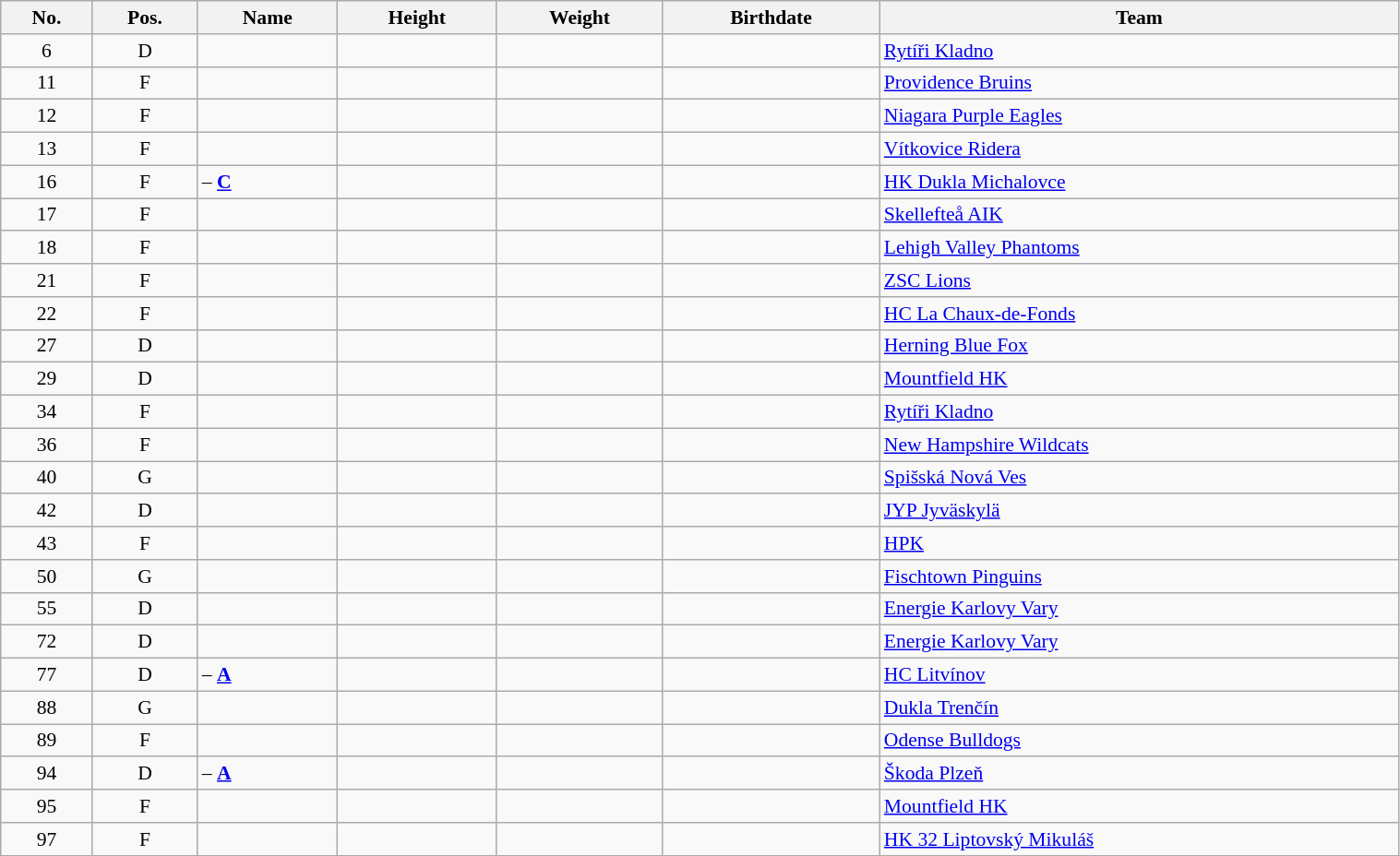<table width="80%" class="wikitable sortable" style="font-size: 90%; text-align: center;">
<tr>
<th>No.</th>
<th>Pos.</th>
<th>Name</th>
<th>Height</th>
<th>Weight</th>
<th>Birthdate</th>
<th>Team</th>
</tr>
<tr>
<td>6</td>
<td>D</td>
<td align=left></td>
<td></td>
<td></td>
<td></td>
<td style = "text-align:left;"> <a href='#'>Rytíři Kladno</a></td>
</tr>
<tr>
<td>11</td>
<td>F</td>
<td align=left></td>
<td></td>
<td></td>
<td></td>
<td style = "text-align:left;"> <a href='#'>Providence Bruins</a></td>
</tr>
<tr>
<td>12</td>
<td>F</td>
<td align=left></td>
<td></td>
<td></td>
<td></td>
<td style = "text-align:left;"> <a href='#'>Niagara Purple Eagles</a></td>
</tr>
<tr>
<td>13</td>
<td>F</td>
<td align=left></td>
<td></td>
<td></td>
<td></td>
<td style = "text-align:left;"> <a href='#'>Vítkovice Ridera</a></td>
</tr>
<tr>
<td>16</td>
<td>F</td>
<td align=left> – <strong><a href='#'>C</a></strong></td>
<td></td>
<td></td>
<td></td>
<td style = "text-align:left;"> <a href='#'>HK Dukla Michalovce</a></td>
</tr>
<tr>
<td>17</td>
<td>F</td>
<td align=left></td>
<td></td>
<td></td>
<td></td>
<td style = "text-align:left;"> <a href='#'>Skellefteå AIK</a></td>
</tr>
<tr>
<td>18</td>
<td>F</td>
<td align=left></td>
<td></td>
<td></td>
<td></td>
<td style = "text-align:left;"> <a href='#'>Lehigh Valley Phantoms</a></td>
</tr>
<tr>
<td>21</td>
<td>F</td>
<td align=left></td>
<td></td>
<td></td>
<td></td>
<td style = "text-align:left;"> <a href='#'>ZSC Lions</a></td>
</tr>
<tr>
<td>22</td>
<td>F</td>
<td align="left"></td>
<td></td>
<td></td>
<td></td>
<td style="text-align:left;"> <a href='#'>HC La Chaux-de-Fonds</a></td>
</tr>
<tr>
<td>27</td>
<td>D</td>
<td align=left></td>
<td></td>
<td></td>
<td></td>
<td style = "text-align:left;"> <a href='#'>Herning Blue Fox</a></td>
</tr>
<tr>
<td>29</td>
<td>D</td>
<td align=left></td>
<td></td>
<td></td>
<td></td>
<td style = "text-align:left;"> <a href='#'>Mountfield HK</a></td>
</tr>
<tr>
<td>34</td>
<td>F</td>
<td align=left></td>
<td></td>
<td></td>
<td></td>
<td style = "text-align:left;"> <a href='#'>Rytíři Kladno</a></td>
</tr>
<tr>
<td>36</td>
<td>F</td>
<td align="left"></td>
<td></td>
<td></td>
<td></td>
<td style="text-align:left;"> <a href='#'>New Hampshire Wildcats</a></td>
</tr>
<tr>
<td>40</td>
<td>G</td>
<td align="left"></td>
<td></td>
<td></td>
<td></td>
<td style="text-align:left;"> <a href='#'>Spišská Nová Ves</a></td>
</tr>
<tr>
<td>42</td>
<td>D</td>
<td align="left"></td>
<td></td>
<td></td>
<td></td>
<td style="text-align:left;"> <a href='#'>JYP Jyväskylä</a></td>
</tr>
<tr>
<td>43</td>
<td>F</td>
<td align=left></td>
<td></td>
<td></td>
<td></td>
<td style = "text-align:left;"> <a href='#'>HPK</a></td>
</tr>
<tr>
<td>50</td>
<td>G</td>
<td align=left></td>
<td></td>
<td></td>
<td></td>
<td style = "text-align:left;"> <a href='#'>Fischtown Pinguins</a></td>
</tr>
<tr>
<td>55</td>
<td>D</td>
<td align=left></td>
<td></td>
<td></td>
<td></td>
<td style = "text-align:left;"> <a href='#'>Energie Karlovy Vary</a></td>
</tr>
<tr>
<td>72</td>
<td>D</td>
<td align=left></td>
<td></td>
<td></td>
<td></td>
<td style = "text-align:left;"> <a href='#'>Energie Karlovy Vary</a></td>
</tr>
<tr>
<td>77</td>
<td>D</td>
<td align=left> – <strong><a href='#'>A</a></strong></td>
<td></td>
<td></td>
<td></td>
<td style = "text-align:left;"> <a href='#'>HC Litvínov</a></td>
</tr>
<tr>
<td>88</td>
<td>G</td>
<td align=left></td>
<td></td>
<td></td>
<td></td>
<td style = "text-align:left;"> <a href='#'>Dukla Trenčín</a></td>
</tr>
<tr>
<td>89</td>
<td>F</td>
<td align="left"></td>
<td></td>
<td></td>
<td></td>
<td style="text-align:left;"> <a href='#'>Odense Bulldogs</a></td>
</tr>
<tr>
<td>94</td>
<td>D</td>
<td align="left"> – <strong><a href='#'>A</a></strong></td>
<td></td>
<td></td>
<td></td>
<td style="text-align:left;"> <a href='#'>Škoda Plzeň</a></td>
</tr>
<tr>
<td>95</td>
<td>F</td>
<td align="left"></td>
<td></td>
<td></td>
<td></td>
<td style="text-align:left;"> <a href='#'>Mountfield HK</a></td>
</tr>
<tr>
<td>97</td>
<td>F</td>
<td align=left></td>
<td></td>
<td></td>
<td></td>
<td style = "text-align:left;"> <a href='#'>HK 32 Liptovský Mikuláš</a></td>
</tr>
</table>
